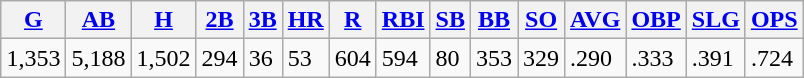<table class="wikitable" style="margin:1em auto;">
<tr>
<th><a href='#'>G</a></th>
<th><a href='#'>AB</a></th>
<th><a href='#'>H</a></th>
<th><a href='#'>2B</a></th>
<th><a href='#'>3B</a></th>
<th><a href='#'>HR</a></th>
<th><a href='#'>R</a></th>
<th><a href='#'>RBI</a></th>
<th><a href='#'>SB</a></th>
<th><a href='#'>BB</a></th>
<th><a href='#'>SO</a></th>
<th><a href='#'>AVG</a></th>
<th><a href='#'>OBP</a></th>
<th><a href='#'>SLG</a></th>
<th><a href='#'>OPS</a></th>
</tr>
<tr>
<td>1,353</td>
<td>5,188</td>
<td>1,502</td>
<td>294</td>
<td>36</td>
<td>53</td>
<td>604</td>
<td>594</td>
<td>80</td>
<td>353</td>
<td>329</td>
<td>.290</td>
<td>.333</td>
<td>.391</td>
<td>.724</td>
</tr>
</table>
